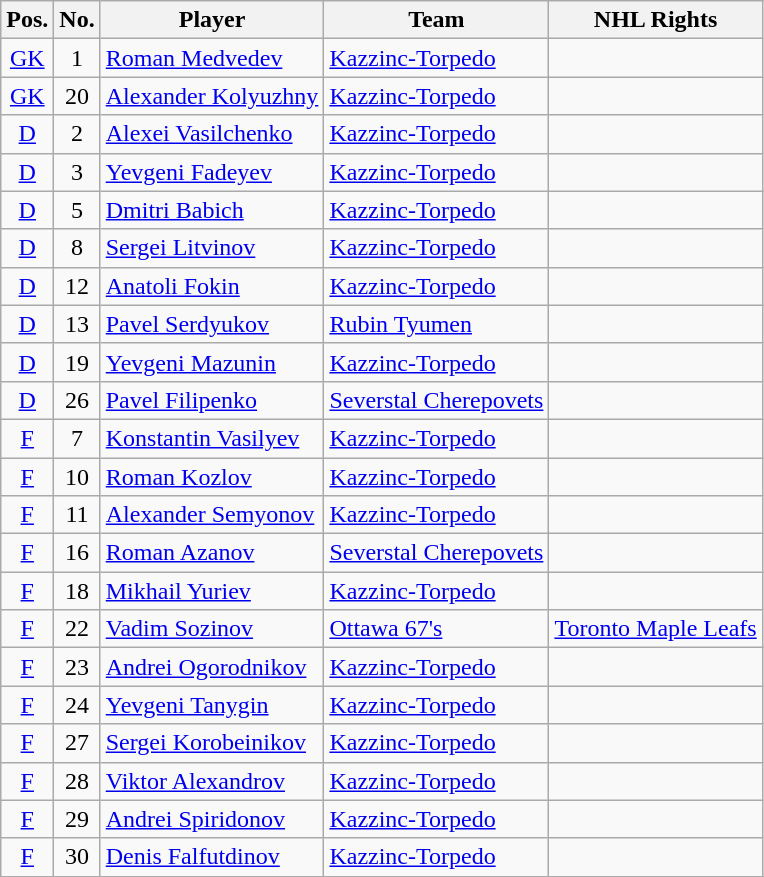<table class="wikitable sortable">
<tr>
<th>Pos.</th>
<th>No.</th>
<th>Player</th>
<th>Team</th>
<th>NHL Rights</th>
</tr>
<tr>
<td style="text-align:center;"><a href='#'>GK</a></td>
<td style="text-align:center;">1</td>
<td><a href='#'>Roman Medvedev</a></td>
<td> <a href='#'>Kazzinc-Torpedo</a></td>
<td></td>
</tr>
<tr>
<td style="text-align:center;"><a href='#'>GK</a></td>
<td style="text-align:center;">20</td>
<td><a href='#'>Alexander Kolyuzhny</a></td>
<td> <a href='#'>Kazzinc-Torpedo</a></td>
<td></td>
</tr>
<tr>
<td style="text-align:center;"><a href='#'>D</a></td>
<td style="text-align:center;">2</td>
<td><a href='#'>Alexei Vasilchenko</a></td>
<td> <a href='#'>Kazzinc-Torpedo</a></td>
<td></td>
</tr>
<tr>
<td style="text-align:center;"><a href='#'>D</a></td>
<td style="text-align:center;">3</td>
<td><a href='#'>Yevgeni Fadeyev</a></td>
<td> <a href='#'>Kazzinc-Torpedo</a></td>
<td></td>
</tr>
<tr>
<td style="text-align:center;"><a href='#'>D</a></td>
<td style="text-align:center;">5</td>
<td><a href='#'>Dmitri Babich</a></td>
<td> <a href='#'>Kazzinc-Torpedo</a></td>
<td></td>
</tr>
<tr>
<td style="text-align:center;"><a href='#'>D</a></td>
<td style="text-align:center;">8</td>
<td><a href='#'>Sergei Litvinov</a></td>
<td> <a href='#'>Kazzinc-Torpedo</a></td>
<td></td>
</tr>
<tr>
<td style="text-align:center;"><a href='#'>D</a></td>
<td style="text-align:center;">12</td>
<td><a href='#'>Anatoli Fokin</a></td>
<td> <a href='#'>Kazzinc-Torpedo</a></td>
<td></td>
</tr>
<tr>
<td style="text-align:center;"><a href='#'>D</a></td>
<td style="text-align:center;">13</td>
<td><a href='#'>Pavel Serdyukov</a></td>
<td> <a href='#'>Rubin Tyumen</a></td>
<td></td>
</tr>
<tr>
<td style="text-align:center;"><a href='#'>D</a></td>
<td style="text-align:center;">19</td>
<td><a href='#'>Yevgeni Mazunin</a></td>
<td> <a href='#'>Kazzinc-Torpedo</a></td>
<td></td>
</tr>
<tr>
<td style="text-align:center;"><a href='#'>D</a></td>
<td style="text-align:center;">26</td>
<td><a href='#'>Pavel Filipenko</a></td>
<td> <a href='#'>Severstal Cherepovets</a></td>
<td></td>
</tr>
<tr>
<td style="text-align:center;"><a href='#'>F</a></td>
<td style="text-align:center;">7</td>
<td><a href='#'>Konstantin Vasilyev</a></td>
<td> <a href='#'>Kazzinc-Torpedo</a></td>
<td></td>
</tr>
<tr>
<td style="text-align:center;"><a href='#'>F</a></td>
<td style="text-align:center;">10</td>
<td><a href='#'>Roman Kozlov</a></td>
<td> <a href='#'>Kazzinc-Torpedo</a></td>
<td></td>
</tr>
<tr>
<td style="text-align:center;"><a href='#'>F</a></td>
<td style="text-align:center;">11</td>
<td><a href='#'>Alexander Semyonov</a></td>
<td> <a href='#'>Kazzinc-Torpedo</a></td>
<td></td>
</tr>
<tr>
<td style="text-align:center;"><a href='#'>F</a></td>
<td style="text-align:center;">16</td>
<td><a href='#'>Roman Azanov</a></td>
<td> <a href='#'>Severstal Cherepovets</a></td>
<td></td>
</tr>
<tr>
<td style="text-align:center;"><a href='#'>F</a></td>
<td style="text-align:center;">18</td>
<td><a href='#'>Mikhail Yuriev</a></td>
<td> <a href='#'>Kazzinc-Torpedo</a></td>
<td></td>
</tr>
<tr>
<td style="text-align:center;"><a href='#'>F</a></td>
<td style="text-align:center;">22</td>
<td><a href='#'>Vadim Sozinov</a></td>
<td> <a href='#'>Ottawa 67's</a></td>
<td><a href='#'>Toronto Maple Leafs</a></td>
</tr>
<tr>
<td style="text-align:center;"><a href='#'>F</a></td>
<td style="text-align:center;">23</td>
<td><a href='#'>Andrei Ogorodnikov</a></td>
<td> <a href='#'>Kazzinc-Torpedo</a></td>
<td></td>
</tr>
<tr>
<td style="text-align:center;"><a href='#'>F</a></td>
<td style="text-align:center;">24</td>
<td><a href='#'>Yevgeni Tanygin</a></td>
<td> <a href='#'>Kazzinc-Torpedo</a></td>
<td></td>
</tr>
<tr>
<td style="text-align:center;"><a href='#'>F</a></td>
<td style="text-align:center;">27</td>
<td><a href='#'>Sergei Korobeinikov</a></td>
<td> <a href='#'>Kazzinc-Torpedo</a></td>
<td></td>
</tr>
<tr>
<td style="text-align:center;"><a href='#'>F</a></td>
<td style="text-align:center;">28</td>
<td><a href='#'>Viktor Alexandrov</a></td>
<td> <a href='#'>Kazzinc-Torpedo</a></td>
<td></td>
</tr>
<tr>
<td style="text-align:center;"><a href='#'>F</a></td>
<td style="text-align:center;">29</td>
<td><a href='#'>Andrei Spiridonov</a></td>
<td> <a href='#'>Kazzinc-Torpedo</a></td>
<td></td>
</tr>
<tr>
<td style="text-align:center;"><a href='#'>F</a></td>
<td style="text-align:center;">30</td>
<td><a href='#'>Denis Falfutdinov</a></td>
<td> <a href='#'>Kazzinc-Torpedo</a></td>
<td></td>
</tr>
<tr>
</tr>
</table>
